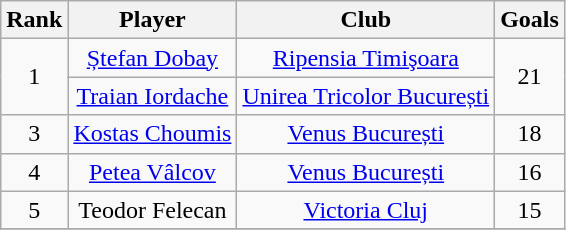<table class="wikitable sortable" style="text-align:center">
<tr>
<th>Rank</th>
<th>Player</th>
<th>Club</th>
<th>Goals</th>
</tr>
<tr>
<td rowspan=2 align=center>1</td>
<td><a href='#'>Ștefan Dobay</a></td>
<td><a href='#'>Ripensia Timişoara</a></td>
<td rowspan=2 align=center>21</td>
</tr>
<tr>
<td><a href='#'>Traian Iordache</a></td>
<td><a href='#'>Unirea Tricolor București</a></td>
</tr>
<tr>
<td rowspan=1 align=center>3</td>
<td><a href='#'>Kostas Choumis</a></td>
<td><a href='#'>Venus București</a></td>
<td rowspan=1 align=center>18</td>
</tr>
<tr>
<td rowspan=1 align=center>4</td>
<td><a href='#'>Petea Vâlcov</a></td>
<td><a href='#'>Venus București</a></td>
<td rowspan=1 align=center>16</td>
</tr>
<tr>
<td rowspan=1 align=center>5</td>
<td>Teodor Felecan</td>
<td><a href='#'>Victoria Cluj</a></td>
<td rowspan=1 align=center>15</td>
</tr>
<tr>
</tr>
</table>
